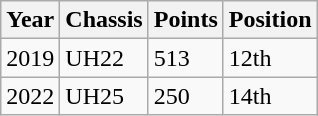<table class="wikitable">
<tr>
<th>Year</th>
<th>Chassis</th>
<th>Points</th>
<th>Position</th>
</tr>
<tr>
<td>2019</td>
<td>UH22</td>
<td>513</td>
<td>12th</td>
</tr>
<tr>
<td>2022</td>
<td>UH25</td>
<td>250</td>
<td>14th</td>
</tr>
</table>
